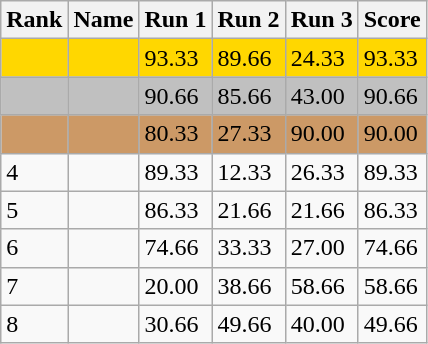<table class="wikitable">
<tr>
<th>Rank</th>
<th>Name</th>
<th>Run 1</th>
<th>Run 2</th>
<th>Run 3</th>
<th>Score</th>
</tr>
<tr style="background:gold;">
<td></td>
<td></td>
<td>93.33</td>
<td>89.66</td>
<td>24.33</td>
<td>93.33</td>
</tr>
<tr style="background:silver;">
<td></td>
<td></td>
<td>90.66</td>
<td>85.66</td>
<td>43.00</td>
<td>90.66</td>
</tr>
<tr style="background:#CC9966;">
<td></td>
<td></td>
<td>80.33</td>
<td>27.33</td>
<td>90.00</td>
<td>90.00</td>
</tr>
<tr>
<td>4</td>
<td></td>
<td>89.33</td>
<td>12.33</td>
<td>26.33</td>
<td>89.33</td>
</tr>
<tr>
<td>5</td>
<td></td>
<td>86.33</td>
<td>21.66</td>
<td>21.66</td>
<td>86.33</td>
</tr>
<tr>
<td>6</td>
<td></td>
<td>74.66</td>
<td>33.33</td>
<td>27.00</td>
<td>74.66</td>
</tr>
<tr>
<td>7</td>
<td></td>
<td>20.00</td>
<td>38.66</td>
<td>58.66</td>
<td>58.66</td>
</tr>
<tr>
<td>8</td>
<td></td>
<td>30.66</td>
<td>49.66</td>
<td>40.00</td>
<td>49.66</td>
</tr>
</table>
